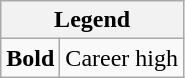<table class="wikitable mw-collapsible mw-collapsed">
<tr>
<th colspan="2">Legend</th>
</tr>
<tr>
<td><strong>Bold</strong></td>
<td>Career high</td>
</tr>
</table>
